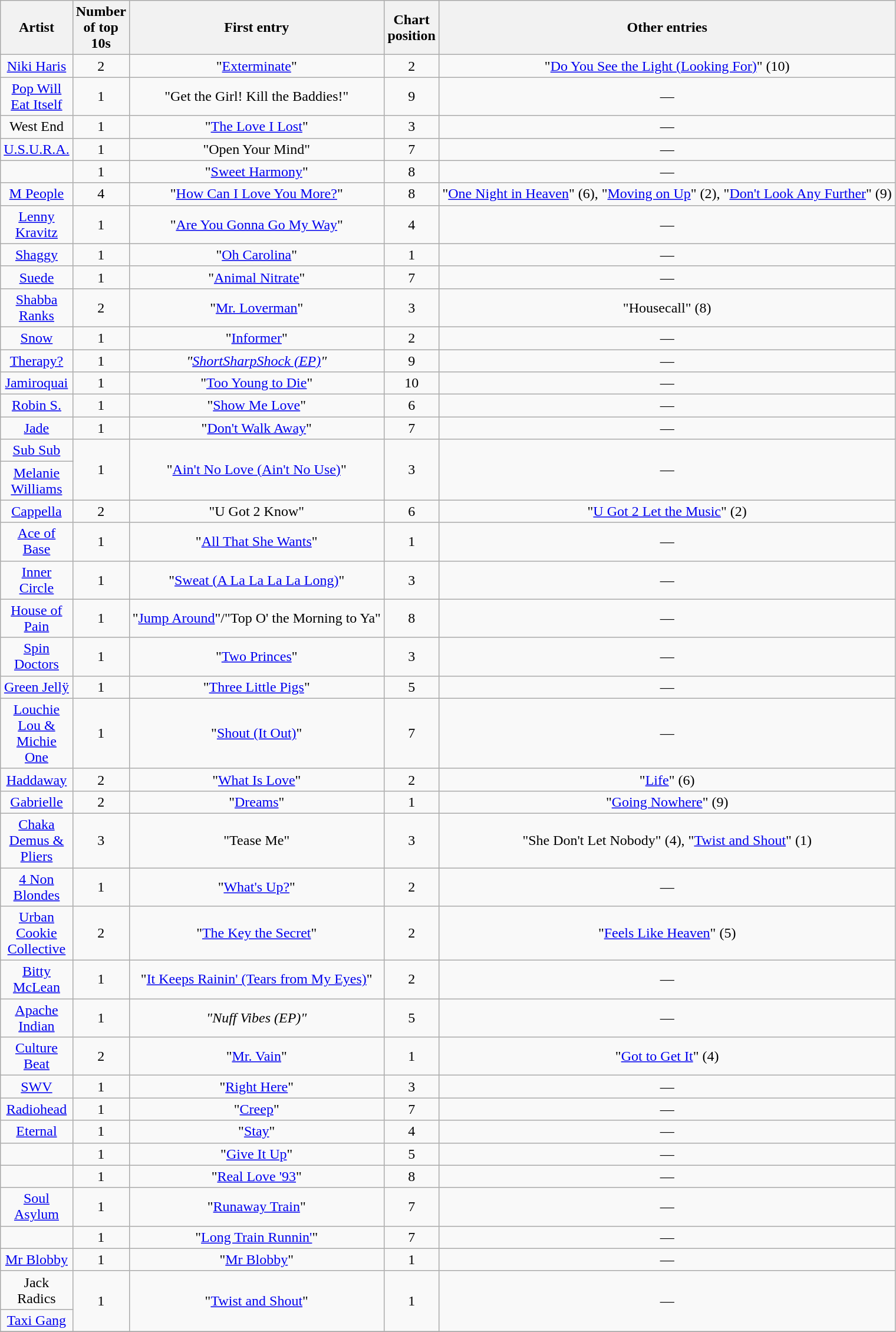<table class="wikitable sortable mw-collapsible mw-collapsed" style="text-align: center;">
<tr>
<th scope="col" style="width:55px;">Artist</th>
<th scope="col" style="width:55px;" data-sort-type="number">Number of top 10s</th>
<th scope="col" style="text-align:center;">First entry</th>
<th scope="col" style="width:55px;" data-sort-type="number">Chart position</th>
<th scope="col" style="text-align:center;">Other entries</th>
</tr>
<tr>
<td><a href='#'>Niki Haris</a></td>
<td>2</td>
<td>"<a href='#'>Exterminate</a>"</td>
<td>2</td>
<td>"<a href='#'>Do You See the Light (Looking For)</a>" (10)</td>
</tr>
<tr>
<td><a href='#'>Pop Will Eat Itself</a></td>
<td>1</td>
<td>"Get the Girl! Kill the Baddies!"</td>
<td>9</td>
<td>—</td>
</tr>
<tr>
<td>West End</td>
<td>1</td>
<td>"<a href='#'>The Love I Lost</a>"</td>
<td>3</td>
<td>—</td>
</tr>
<tr>
<td><a href='#'>U.S.U.R.A.</a></td>
<td>1</td>
<td>"Open Your Mind"</td>
<td>7</td>
<td>—</td>
</tr>
<tr>
<td></td>
<td>1</td>
<td>"<a href='#'>Sweet Harmony</a>"</td>
<td>8</td>
<td>—</td>
</tr>
<tr>
<td><a href='#'>M People</a></td>
<td>4</td>
<td>"<a href='#'>How Can I Love You More?</a>"</td>
<td>8</td>
<td>"<a href='#'>One Night in Heaven</a>" (6), "<a href='#'>Moving on Up</a>" (2), "<a href='#'>Don't Look Any Further</a>" (9)</td>
</tr>
<tr>
<td><a href='#'>Lenny Kravitz</a></td>
<td>1</td>
<td>"<a href='#'>Are You Gonna Go My Way</a>"</td>
<td>4</td>
<td>—</td>
</tr>
<tr>
<td><a href='#'>Shaggy</a></td>
<td>1</td>
<td>"<a href='#'>Oh Carolina</a>"</td>
<td>1</td>
<td>—</td>
</tr>
<tr>
<td><a href='#'>Suede</a></td>
<td>1</td>
<td>"<a href='#'>Animal Nitrate</a>"</td>
<td>7</td>
<td>—</td>
</tr>
<tr>
<td><a href='#'>Shabba Ranks</a></td>
<td>2</td>
<td>"<a href='#'>Mr. Loverman</a>"</td>
<td>3</td>
<td>"Housecall" (8)</td>
</tr>
<tr>
<td><a href='#'>Snow</a></td>
<td>1</td>
<td>"<a href='#'>Informer</a>"</td>
<td>2</td>
<td>—</td>
</tr>
<tr>
<td><a href='#'>Therapy?</a></td>
<td>1</td>
<td><em>"<a href='#'>ShortSharpShock (EP)</a>"</em></td>
<td>9</td>
<td>—</td>
</tr>
<tr>
<td><a href='#'>Jamiroquai</a></td>
<td>1</td>
<td>"<a href='#'>Too Young to Die</a>"</td>
<td>10</td>
<td>—</td>
</tr>
<tr>
<td><a href='#'>Robin S.</a></td>
<td>1</td>
<td>"<a href='#'>Show Me Love</a>"</td>
<td>6</td>
<td>—</td>
</tr>
<tr>
<td><a href='#'>Jade</a></td>
<td>1</td>
<td>"<a href='#'>Don't Walk Away</a>"</td>
<td>7</td>
<td>—</td>
</tr>
<tr>
<td><a href='#'>Sub Sub</a></td>
<td rowspan="2">1</td>
<td rowspan="2">"<a href='#'>Ain't No Love (Ain't No Use)</a>"</td>
<td rowspan="2">3</td>
<td rowspan="2">—</td>
</tr>
<tr>
<td><a href='#'>Melanie Williams</a></td>
</tr>
<tr>
<td><a href='#'>Cappella</a></td>
<td>2</td>
<td>"U Got 2 Know"</td>
<td>6</td>
<td>"<a href='#'>U Got 2 Let the Music</a>" (2)</td>
</tr>
<tr>
<td><a href='#'>Ace of Base</a></td>
<td>1</td>
<td>"<a href='#'>All That She Wants</a>"</td>
<td>1</td>
<td>—</td>
</tr>
<tr>
<td><a href='#'>Inner Circle</a></td>
<td>1</td>
<td>"<a href='#'>Sweat (A La La La La Long)</a>"</td>
<td>3</td>
<td>—</td>
</tr>
<tr>
<td><a href='#'>House of Pain</a></td>
<td>1</td>
<td>"<a href='#'>Jump Around</a>"/"Top O' the Morning to Ya"</td>
<td>8</td>
<td>—</td>
</tr>
<tr>
<td><a href='#'>Spin Doctors</a></td>
<td>1</td>
<td>"<a href='#'>Two Princes</a>"</td>
<td>3</td>
<td>—</td>
</tr>
<tr>
<td><a href='#'>Green Jellÿ</a></td>
<td>1</td>
<td>"<a href='#'>Three Little Pigs</a>"</td>
<td>5</td>
<td>—</td>
</tr>
<tr>
<td><a href='#'>Louchie Lou & Michie One</a></td>
<td>1</td>
<td>"<a href='#'>Shout (It Out)</a>"</td>
<td>7</td>
<td>—</td>
</tr>
<tr>
<td><a href='#'>Haddaway</a></td>
<td>2</td>
<td>"<a href='#'>What Is Love</a>"</td>
<td>2</td>
<td>"<a href='#'>Life</a>" (6)</td>
</tr>
<tr>
<td><a href='#'>Gabrielle</a></td>
<td>2</td>
<td>"<a href='#'>Dreams</a>"</td>
<td>1</td>
<td>"<a href='#'>Going Nowhere</a>" (9)</td>
</tr>
<tr>
<td><a href='#'>Chaka Demus & Pliers</a></td>
<td>3</td>
<td>"Tease Me"</td>
<td>3</td>
<td>"She Don't Let Nobody" (4), "<a href='#'>Twist and Shout</a>" (1)  </td>
</tr>
<tr>
<td><a href='#'>4 Non Blondes</a></td>
<td>1</td>
<td>"<a href='#'>What's Up?</a>"</td>
<td>2</td>
<td>—</td>
</tr>
<tr>
<td><a href='#'>Urban Cookie Collective</a></td>
<td>2</td>
<td>"<a href='#'>The Key the Secret</a>"</td>
<td>2</td>
<td>"<a href='#'>Feels Like Heaven</a>" (5)</td>
</tr>
<tr>
<td><a href='#'>Bitty McLean</a></td>
<td>1</td>
<td>"<a href='#'>It Keeps Rainin' (Tears from My Eyes)</a>"</td>
<td>2</td>
<td>—</td>
</tr>
<tr>
<td><a href='#'>Apache Indian</a></td>
<td>1</td>
<td><em>"Nuff Vibes (EP)"</em></td>
<td>5</td>
<td>—</td>
</tr>
<tr>
<td><a href='#'>Culture Beat</a></td>
<td>2</td>
<td>"<a href='#'>Mr. Vain</a>"</td>
<td>1</td>
<td>"<a href='#'>Got to Get It</a>" (4)</td>
</tr>
<tr>
<td><a href='#'>SWV</a></td>
<td>1</td>
<td>"<a href='#'>Right Here</a>"</td>
<td>3</td>
<td>—</td>
</tr>
<tr>
<td><a href='#'>Radiohead</a></td>
<td>1</td>
<td>"<a href='#'>Creep</a>"</td>
<td>7</td>
<td>—</td>
</tr>
<tr>
<td><a href='#'>Eternal</a></td>
<td>1</td>
<td>"<a href='#'>Stay</a>"</td>
<td>4</td>
<td>—</td>
</tr>
<tr>
<td></td>
<td>1</td>
<td>"<a href='#'>Give It Up</a>"</td>
<td>5</td>
<td>—</td>
</tr>
<tr>
<td></td>
<td>1</td>
<td>"<a href='#'>Real Love '93</a>"</td>
<td>8</td>
<td>—</td>
</tr>
<tr>
<td><a href='#'>Soul Asylum</a></td>
<td>1</td>
<td>"<a href='#'>Runaway Train</a>"</td>
<td>7</td>
<td>—</td>
</tr>
<tr>
<td></td>
<td>1</td>
<td>"<a href='#'>Long Train Runnin'</a>"</td>
<td>7</td>
<td>—</td>
</tr>
<tr>
<td><a href='#'>Mr Blobby</a></td>
<td>1</td>
<td>"<a href='#'>Mr Blobby</a>"</td>
<td>1</td>
<td>—</td>
</tr>
<tr>
<td>Jack Radics</td>
<td rowspan="2">1</td>
<td rowspan="2">"<a href='#'>Twist and Shout</a>" </td>
<td rowspan="2">1</td>
<td rowspan="2">—</td>
</tr>
<tr>
<td><a href='#'>Taxi Gang</a></td>
</tr>
<tr>
</tr>
</table>
